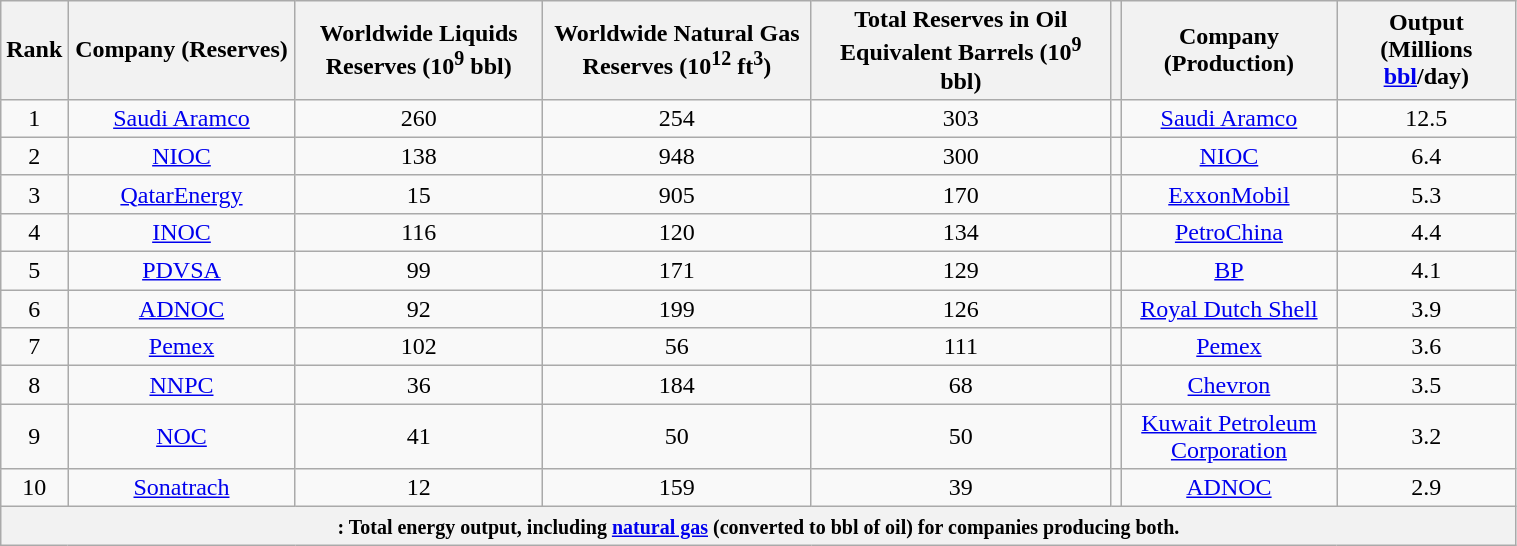<table class="wikitable sortable" width="80%" style="text-align:center">
<tr>
<th scope=col>Rank</th>
<th scope=col>Company (Reserves)</th>
<th scope=col>Worldwide Liquids Reserves (10<sup>9</sup> bbl)</th>
<th scope=col>Worldwide Natural Gas Reserves (10<sup>12</sup> ft<sup>3</sup>)</th>
<th scope=col>Total Reserves in Oil Equivalent Barrels (10<sup>9</sup> bbl)</th>
<th scope=col class="unsortable"></th>
<th scope=col>Company (Production)</th>
<th scope=col>Output (Millions <a href='#'>bbl</a>/day)</th>
</tr>
<tr>
<td>1</td>
<td width="15%"> <a href='#'>Saudi Aramco</a></td>
<td>260</td>
<td>254</td>
<td>303</td>
<td></td>
<td> <a href='#'>Saudi Aramco</a></td>
<td>12.5</td>
</tr>
<tr>
<td>2</td>
<td> <a href='#'>NIOC</a></td>
<td>138</td>
<td>948</td>
<td>300</td>
<td></td>
<td> <a href='#'>NIOC</a></td>
<td>6.4</td>
</tr>
<tr>
<td>3</td>
<td> <a href='#'>QatarEnergy</a></td>
<td>15</td>
<td>905</td>
<td>170</td>
<td></td>
<td> <a href='#'>ExxonMobil</a></td>
<td>5.3</td>
</tr>
<tr>
<td>4</td>
<td> <a href='#'>INOC</a></td>
<td>116</td>
<td>120</td>
<td>134</td>
<td></td>
<td> <a href='#'>PetroChina</a></td>
<td>4.4</td>
</tr>
<tr>
<td>5</td>
<td> <a href='#'>PDVSA</a></td>
<td>99</td>
<td>171</td>
<td>129</td>
<td></td>
<td> <a href='#'>BP</a></td>
<td>4.1</td>
</tr>
<tr>
<td>6</td>
<td> <a href='#'>ADNOC</a></td>
<td>92</td>
<td>199</td>
<td>126</td>
<td></td>
<td>  <a href='#'>Royal Dutch Shell</a></td>
<td>3.9</td>
</tr>
<tr>
<td>7</td>
<td> <a href='#'>Pemex</a></td>
<td>102</td>
<td>56</td>
<td>111</td>
<td></td>
<td> <a href='#'>Pemex</a></td>
<td>3.6</td>
</tr>
<tr>
<td>8</td>
<td> <a href='#'>NNPC</a></td>
<td>36</td>
<td>184</td>
<td>68</td>
<td></td>
<td> <a href='#'>Chevron</a></td>
<td>3.5</td>
</tr>
<tr>
<td>9</td>
<td> <a href='#'>NOC</a></td>
<td>41</td>
<td>50</td>
<td>50</td>
<td></td>
<td> <a href='#'>Kuwait Petroleum Corporation</a></td>
<td>3.2</td>
</tr>
<tr>
<td>10</td>
<td> <a href='#'>Sonatrach</a></td>
<td>12</td>
<td>159</td>
<td>39</td>
<td></td>
<td> <a href='#'>ADNOC</a></td>
<td>2.9</td>
</tr>
<tr>
<th colspan="8"><small>: Total energy output, including <a href='#'>natural gas</a> (converted to bbl of oil) for companies producing both.</small></th>
</tr>
</table>
